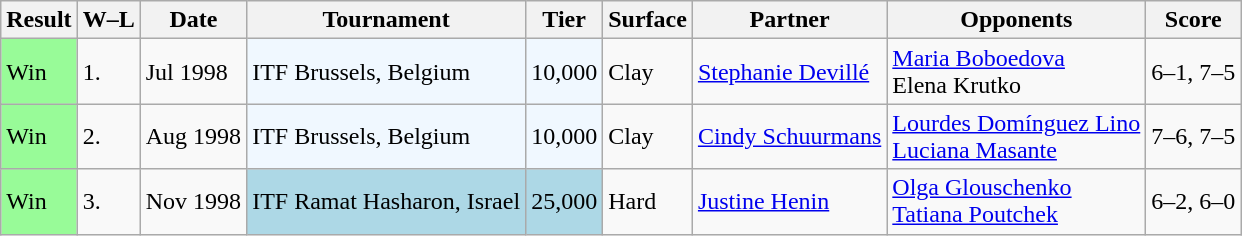<table class="wikitable sortable">
<tr>
<th>Result</th>
<th class=unsortable>W–L</th>
<th>Date</th>
<th>Tournament</th>
<th>Tier</th>
<th>Surface</th>
<th>Partner</th>
<th>Opponents</th>
<th class=unsortable>Score</th>
</tr>
<tr>
<td style="background:#98fb98;">Win</td>
<td>1.</td>
<td>Jul 1998</td>
<td style="background:#f0f8ff;">ITF Brussels, Belgium</td>
<td style="background:#f0f8ff;">10,000</td>
<td>Clay</td>
<td> <a href='#'>Stephanie Devillé</a></td>
<td> <a href='#'>Maria Boboedova</a> <br>  Elena Krutko</td>
<td>6–1, 7–5</td>
</tr>
<tr>
<td style="background:#98fb98;">Win</td>
<td>2.</td>
<td>Aug 1998</td>
<td style="background:#f0f8ff;">ITF Brussels, Belgium</td>
<td style="background:#f0f8ff;">10,000</td>
<td>Clay</td>
<td> <a href='#'>Cindy Schuurmans</a></td>
<td> <a href='#'>Lourdes Domínguez Lino</a> <br>  <a href='#'>Luciana Masante</a></td>
<td>7–6, 7–5</td>
</tr>
<tr>
<td bgcolor="98FB98">Win</td>
<td>3.</td>
<td>Nov 1998</td>
<td style="background:lightblue;">ITF Ramat Hasharon, Israel</td>
<td style="background:lightblue;">25,000</td>
<td>Hard</td>
<td> <a href='#'>Justine Henin</a></td>
<td> <a href='#'>Olga Glouschenko</a> <br>  <a href='#'>Tatiana Poutchek</a></td>
<td>6–2, 6–0</td>
</tr>
</table>
